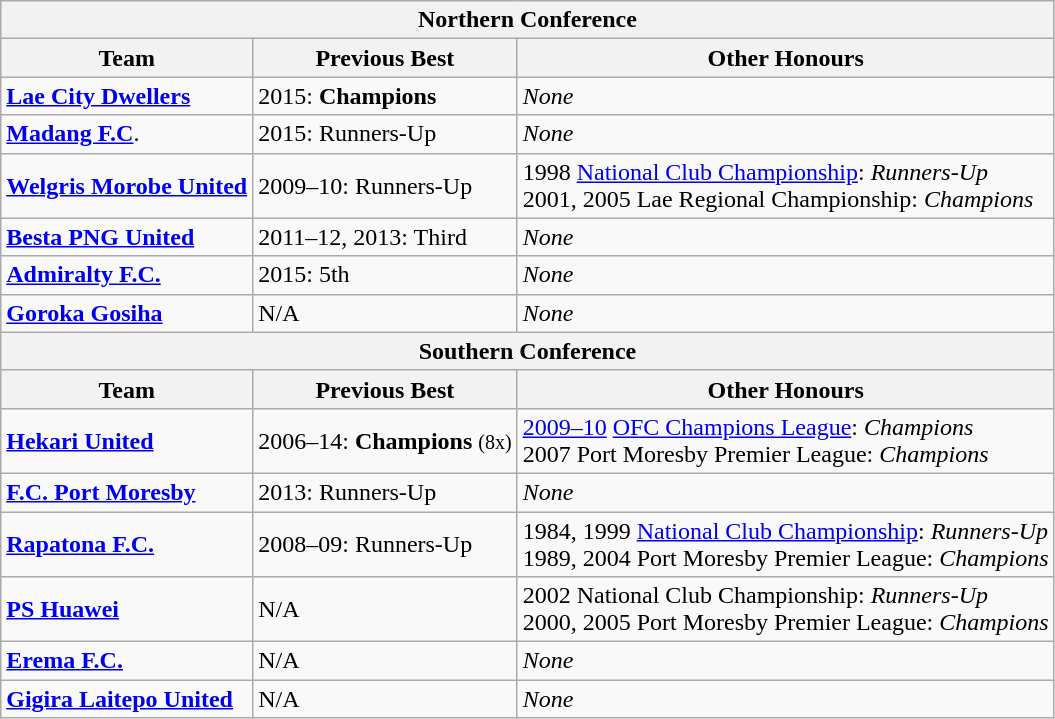<table class="wikitable">
<tr>
<th colspan="3">Northern Conference</th>
</tr>
<tr>
<th>Team</th>
<th>Previous Best</th>
<th>Other Honours</th>
</tr>
<tr>
<td><a href='#'><strong>Lae City Dwellers</strong></a></td>
<td>2015: <strong>Champions</strong></td>
<td><em>None</em></td>
</tr>
<tr>
<td><a href='#'><strong>Madang F.C</strong></a>.</td>
<td>2015: Runners-Up</td>
<td><em>None</em></td>
</tr>
<tr>
<td><a href='#'><strong>Welgris Morobe United</strong></a></td>
<td>2009–10: Runners-Up</td>
<td>1998 <a href='#'>National Club Championship</a>: <em>Runners-Up</em><br>2001, 2005 Lae Regional Championship: <em>Champions</em></td>
</tr>
<tr>
<td><strong><a href='#'>Besta PNG United</a></strong></td>
<td>2011–12, 2013: Third</td>
<td><em>None</em></td>
</tr>
<tr>
<td><strong><a href='#'>Admiralty F.C.</a></strong></td>
<td>2015: 5th</td>
<td><em>None</em></td>
</tr>
<tr>
<td><strong><a href='#'>Goroka Gosiha</a></strong></td>
<td>N/A</td>
<td><em>None</em></td>
</tr>
<tr>
<th colspan="3">Southern Conference</th>
</tr>
<tr>
<th>Team</th>
<th>Previous Best</th>
<th>Other Honours</th>
</tr>
<tr>
<td><strong><a href='#'>Hekari United</a></strong></td>
<td>2006–14: <strong>Champions</strong> <small>(8x)</small></td>
<td><a href='#'>2009–10</a> <a href='#'>OFC Champions League</a>: <em>Champions</em><br>2007 Port Moresby Premier League: <em>Champions</em></td>
</tr>
<tr>
<td><strong><a href='#'>F.C. Port Moresby</a></strong></td>
<td>2013: Runners-Up</td>
<td><em>None</em></td>
</tr>
<tr>
<td><strong><a href='#'>Rapatona F.C.</a></strong></td>
<td>2008–09: Runners-Up</td>
<td>1984, 1999 <a href='#'>National Club Championship</a>: <em>Runners-Up</em><br>1989, 2004 Port Moresby Premier League: <em>Champions</em></td>
</tr>
<tr>
<td><strong><a href='#'>PS Huawei</a></strong></td>
<td>N/A</td>
<td>2002 National Club Championship: <em>Runners-Up</em><br>2000, 2005 Port Moresby Premier League: <em>Champions</em></td>
</tr>
<tr>
<td><a href='#'><strong>Erema F.C.</strong></a></td>
<td>N/A</td>
<td><em>None</em></td>
</tr>
<tr>
<td><strong><a href='#'>Gigira Laitepo United</a></strong></td>
<td>N/A</td>
<td><em>None</em></td>
</tr>
</table>
